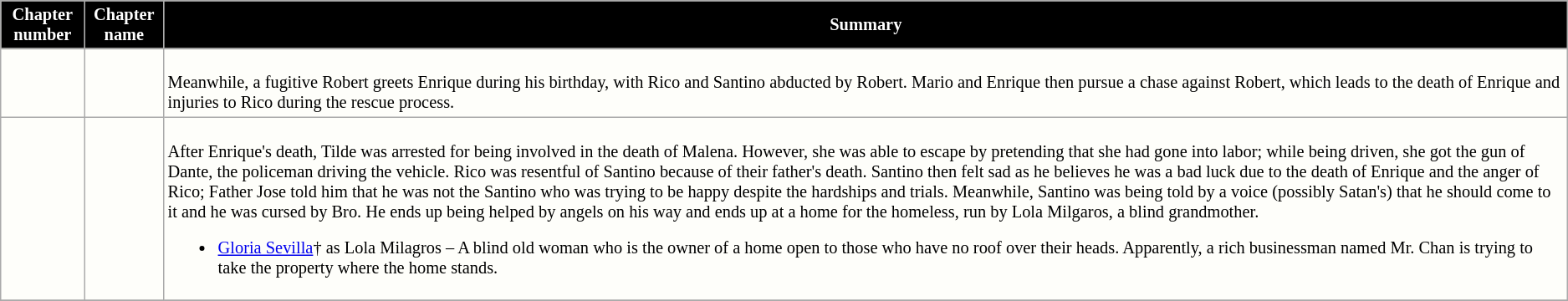<table class="wikitable" style=" background:#FEFEFA; font-size: 85%;">
<tr>
<th style="background:#000000; color:white;">Chapter number</th>
<th style="background:#000000; color:white; ">Chapter name</th>
<th style="background:#000000; color:white;;">Summary</th>
</tr>
<tr>
<td></td>
<td></td>
<td><br>Meanwhile, a fugitive Robert greets Enrique during his birthday, with Rico and Santino abducted by Robert. Mario and Enrique then pursue a chase against Robert, which leads to the death of Enrique and injuries to Rico during the rescue process.</td>
</tr>
<tr>
<td></td>
<td></td>
<td><br>After Enrique's death, Tilde was arrested for being involved in the death of Malena. However, she was able to escape by pretending that she had gone into labor; while being driven, she got the gun of Dante, the policeman driving the vehicle. Rico was resentful of Santino because of their father's death. Santino then felt sad as he believes he was a bad luck due to the death of Enrique and the anger of Rico; Father Jose told him that he was not the Santino who was trying to be happy despite the hardships and trials. Meanwhile, Santino was being told by a voice (possibly Satan's) that he should come to it and he was cursed by Bro.  He ends up being helped by angels on his way and ends up at a home for the homeless, run by Lola Milgaros, a blind grandmother.<ul><li><a href='#'>Gloria Sevilla</a>† as Lola Milagros – A blind old woman who is the owner of a home open to those who have no roof over their heads. Apparently, a rich businessman named Mr. Chan is trying to take the property where the home stands.</li></ul></td>
</tr>
<tr>
</tr>
</table>
